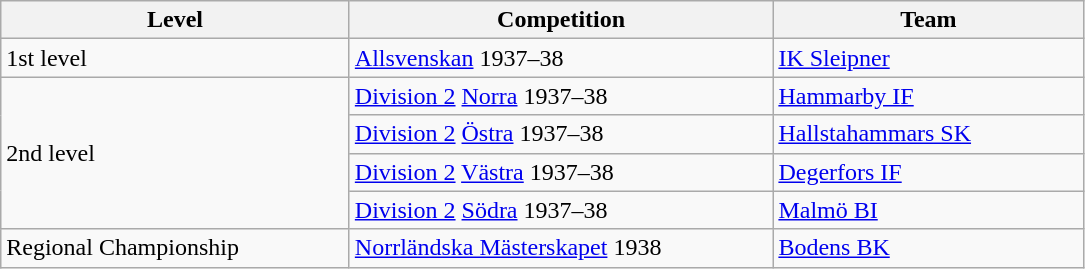<table class="wikitable" style="text-align: left;">
<tr>
<th style="width: 225px;">Level</th>
<th style="width: 275px;">Competition</th>
<th style="width: 200px;">Team</th>
</tr>
<tr>
<td>1st level</td>
<td><a href='#'>Allsvenskan</a> 1937–38</td>
<td><a href='#'>IK Sleipner</a></td>
</tr>
<tr>
<td rowspan=4>2nd level</td>
<td><a href='#'>Division 2</a> <a href='#'>Norra</a> 1937–38</td>
<td><a href='#'>Hammarby IF</a></td>
</tr>
<tr>
<td><a href='#'>Division 2</a> <a href='#'>Östra</a> 1937–38</td>
<td><a href='#'>Hallstahammars SK</a></td>
</tr>
<tr>
<td><a href='#'>Division 2</a> <a href='#'>Västra</a> 1937–38</td>
<td><a href='#'>Degerfors IF</a></td>
</tr>
<tr>
<td><a href='#'>Division 2</a> <a href='#'>Södra</a> 1937–38</td>
<td><a href='#'>Malmö BI</a></td>
</tr>
<tr>
<td>Regional Championship</td>
<td><a href='#'>Norrländska Mästerskapet</a> 1938</td>
<td><a href='#'>Bodens BK</a></td>
</tr>
</table>
